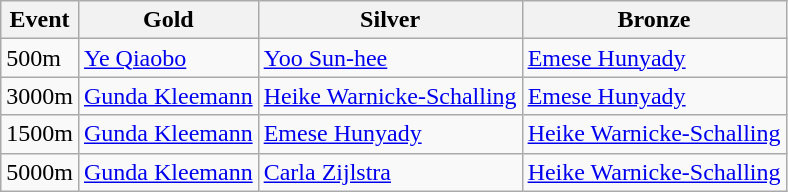<table class="wikitable">
<tr>
<th>Event</th>
<th>Gold<br></th>
<th>Silver<br></th>
<th>Bronze<br></th>
</tr>
<tr>
<td>500m</td>
<td><a href='#'>Ye Qiaobo</a></td>
<td><a href='#'>Yoo Sun-hee</a></td>
<td><a href='#'>Emese Hunyady</a></td>
</tr>
<tr>
<td>3000m</td>
<td><a href='#'>Gunda Kleemann</a></td>
<td><a href='#'>Heike Warnicke-Schalling</a></td>
<td><a href='#'>Emese Hunyady</a></td>
</tr>
<tr>
<td>1500m</td>
<td><a href='#'>Gunda Kleemann</a></td>
<td><a href='#'>Emese Hunyady</a></td>
<td><a href='#'>Heike Warnicke-Schalling</a></td>
</tr>
<tr>
<td>5000m</td>
<td><a href='#'>Gunda Kleemann</a></td>
<td><a href='#'>Carla Zijlstra</a></td>
<td><a href='#'>Heike Warnicke-Schalling</a></td>
</tr>
</table>
